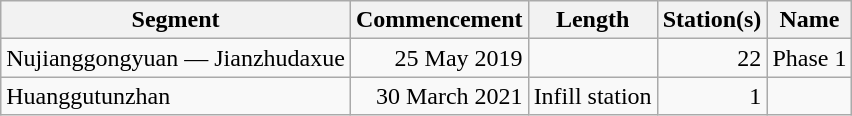<table class="wikitable" style="border-collapse: collapse; text-align: right;">
<tr>
<th>Segment</th>
<th>Commencement</th>
<th>Length</th>
<th>Station(s)</th>
<th>Name</th>
</tr>
<tr>
<td style="text-align: left;">Nujianggongyuan — Jianzhudaxue</td>
<td>25 May 2019</td>
<td></td>
<td>22</td>
<td style="text-align: left;">Phase 1</td>
</tr>
<tr>
<td style="text-align: left;">Huanggutunzhan</td>
<td>30 March 2021</td>
<td>Infill station</td>
<td>1</td>
<td style="text-align: left;"></td>
</tr>
</table>
